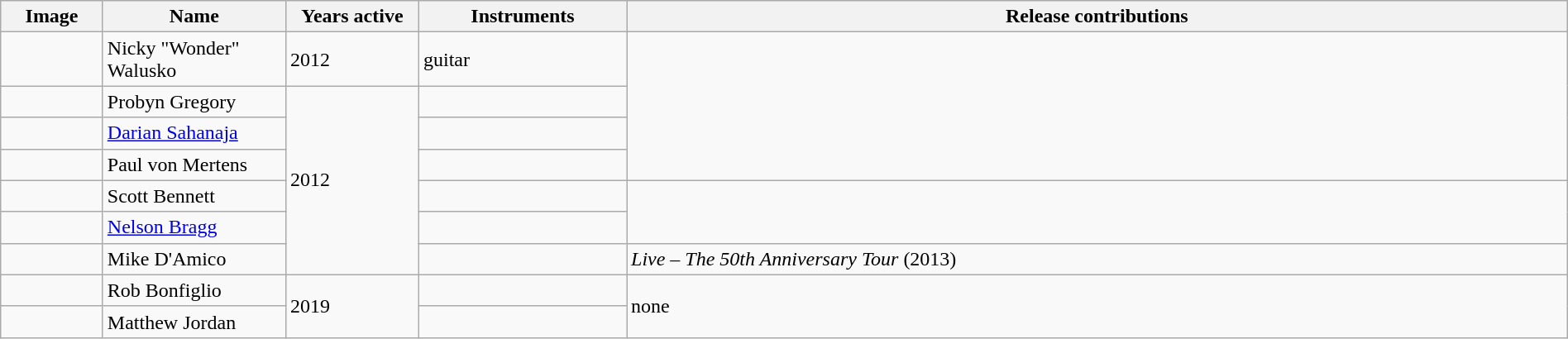<table class="wikitable" width="100%" border="1">
<tr>
<th width="75">Image</th>
<th width="140">Name</th>
<th width="100">Years active</th>
<th width="160">Instruments</th>
<th>Release contributions</th>
</tr>
<tr>
<td></td>
<td>Nicky "Wonder" Walusko</td>
<td>2012 </td>
<td>guitar</td>
<td rowspan="4"></td>
</tr>
<tr>
<td></td>
<td>Probyn Gregory</td>
<td rowspan="6">2012</td>
<td></td>
</tr>
<tr>
<td></td>
<td><a href='#'>Darian Sahanaja</a></td>
<td></td>
</tr>
<tr>
<td></td>
<td>Paul von Mertens</td>
<td></td>
</tr>
<tr>
<td></td>
<td>Scott Bennett</td>
<td></td>
<td rowspan="2"></td>
</tr>
<tr>
<td></td>
<td><a href='#'>Nelson Bragg</a></td>
<td></td>
</tr>
<tr>
<td></td>
<td>Mike D'Amico</td>
<td></td>
<td><em>Live – The 50th Anniversary Tour</em> (2013)</td>
</tr>
<tr>
<td></td>
<td>Rob Bonfiglio</td>
<td rowspan="2">2019</td>
<td></td>
<td rowspan="2">none</td>
</tr>
<tr>
<td></td>
<td>Matthew Jordan</td>
<td></td>
</tr>
</table>
